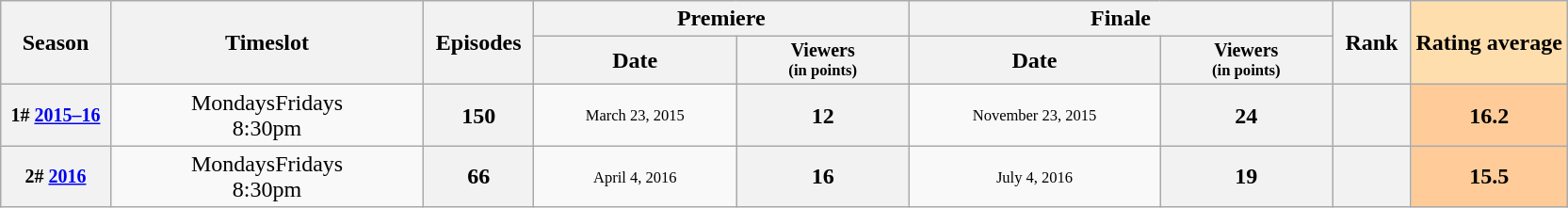<table class="wikitable">
<tr>
<th style="width:07%;" rowspan=2>Season</th>
<th style="width:20%;" rowspan=2>Timeslot</th>
<th style="width:07%;" rowspan=2>Episodes</th>
<th colspan=2>Premiere</th>
<th colspan=2>Finale</th>
<th style="width:05%;" rowspan=2>Rank</th>
<th style="width:10%; background:#ffdead;" rowspan="2">Rating average</th>
</tr>
<tr>
<th>Date</th>
<th span style="width:11%; font-size:smaller; line-height:100%;">Viewers<br><small>(in points)</small></th>
<th>Date</th>
<th span style="width:11%; font-size:smaller; line-height:100%;">Viewers<br><small>(in points)</small></th>
</tr>
<tr>
<th style="font-size:smaller">1# <a href='#'>2015–16</a></th>
<td style="text-align:center;">MondaysFridays<br>8:30pm</td>
<th>150</th>
<td style="font-size:11px;line-height:110%;text-align:center;">March 23, 2015</td>
<th>12</th>
<td style="font-size:11px;line-height:110%;text-align:center;">November 23, 2015</td>
<th>24</th>
<th></th>
<th style="background:#fc9;">16.2</th>
</tr>
<tr>
<th style="font-size:smaller">2# <a href='#'>2016</a></th>
<td style="text-align:center;">MondaysFridays<br>8:30pm</td>
<th>66</th>
<td style="font-size:11px;line-height:110%;text-align:center;">April 4, 2016</td>
<th>16</th>
<td style="font-size:11px;line-height:110%;text-align:center;">July 4, 2016</td>
<th>19</th>
<th></th>
<th style="background:#fc9;">15.5</th>
</tr>
</table>
